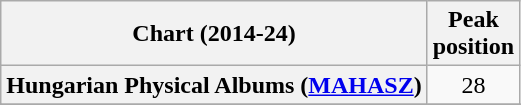<table class="wikitable sortable plainrowheaders" style="text-align:center">
<tr>
<th scope="col">Chart (2014-24)</th>
<th scope="col">Peak<br>position</th>
</tr>
<tr>
<th scope="row">Hungarian Physical Albums (<a href='#'>MAHASZ</a>)</th>
<td>28</td>
</tr>
<tr>
</tr>
<tr>
</tr>
<tr>
</tr>
</table>
